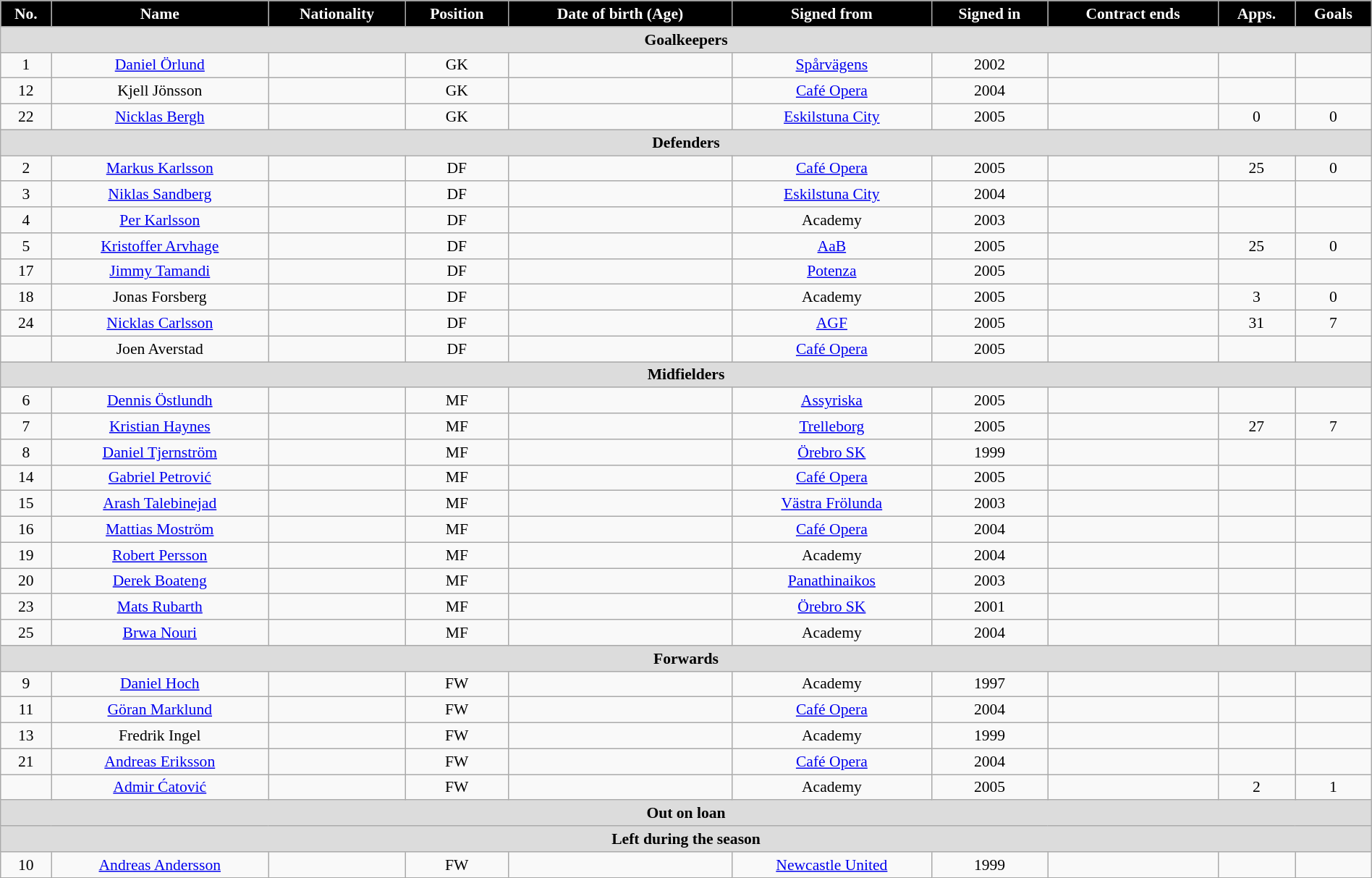<table class="wikitable"  style="text-align:center; font-size:90%; width:100%;">
<tr>
<th style="background:#000000; color:white; text-align:center;">No.</th>
<th style="background:#000000; color:white; text-align:center;">Name</th>
<th style="background:#000000; color:white; text-align:center;">Nationality</th>
<th style="background:#000000; color:white; text-align:center;">Position</th>
<th style="background:#000000; color:white; text-align:center;">Date of birth (Age)</th>
<th style="background:#000000; color:white; text-align:center;">Signed from</th>
<th style="background:#000000; color:white; text-align:center;">Signed in</th>
<th style="background:#000000; color:white; text-align:center;">Contract ends</th>
<th style="background:#000000; color:white; text-align:center;">Apps.</th>
<th style="background:#000000; color:white; text-align:center;">Goals</th>
</tr>
<tr>
<th colspan="11"  style="background:#dcdcdc; text-align:center;">Goalkeepers</th>
</tr>
<tr>
<td>1</td>
<td><a href='#'>Daniel Örlund</a></td>
<td></td>
<td>GK</td>
<td></td>
<td><a href='#'>Spårvägens</a></td>
<td>2002</td>
<td></td>
<td></td>
<td></td>
</tr>
<tr>
<td>12</td>
<td>Kjell Jönsson</td>
<td></td>
<td>GK</td>
<td></td>
<td><a href='#'>Café Opera</a></td>
<td>2004</td>
<td></td>
<td></td>
<td></td>
</tr>
<tr>
<td>22</td>
<td><a href='#'>Nicklas Bergh</a></td>
<td></td>
<td>GK</td>
<td></td>
<td><a href='#'>Eskilstuna City</a></td>
<td>2005</td>
<td></td>
<td>0</td>
<td>0</td>
</tr>
<tr>
<th colspan="11"  style="background:#dcdcdc; text-align:center;">Defenders</th>
</tr>
<tr>
<td>2</td>
<td><a href='#'>Markus Karlsson</a></td>
<td></td>
<td>DF</td>
<td></td>
<td><a href='#'>Café Opera</a></td>
<td>2005</td>
<td></td>
<td>25</td>
<td>0</td>
</tr>
<tr>
<td>3</td>
<td><a href='#'>Niklas Sandberg</a></td>
<td></td>
<td>DF</td>
<td></td>
<td><a href='#'>Eskilstuna City</a></td>
<td>2004</td>
<td></td>
<td></td>
<td></td>
</tr>
<tr>
<td>4</td>
<td><a href='#'>Per Karlsson</a></td>
<td></td>
<td>DF</td>
<td></td>
<td>Academy</td>
<td>2003</td>
<td></td>
<td></td>
<td></td>
</tr>
<tr>
<td>5</td>
<td><a href='#'>Kristoffer Arvhage</a></td>
<td></td>
<td>DF</td>
<td></td>
<td><a href='#'>AaB</a></td>
<td>2005</td>
<td></td>
<td>25</td>
<td>0</td>
</tr>
<tr>
<td>17</td>
<td><a href='#'>Jimmy Tamandi</a></td>
<td></td>
<td>DF</td>
<td></td>
<td><a href='#'>Potenza</a></td>
<td>2005</td>
<td></td>
<td></td>
<td></td>
</tr>
<tr>
<td>18</td>
<td>Jonas Forsberg</td>
<td></td>
<td>DF</td>
<td></td>
<td>Academy</td>
<td>2005</td>
<td></td>
<td>3</td>
<td>0</td>
</tr>
<tr>
<td>24</td>
<td><a href='#'>Nicklas Carlsson</a></td>
<td></td>
<td>DF</td>
<td></td>
<td><a href='#'>AGF</a></td>
<td>2005</td>
<td></td>
<td>31</td>
<td>7</td>
</tr>
<tr>
<td></td>
<td>Joen Averstad</td>
<td></td>
<td>DF</td>
<td></td>
<td><a href='#'>Café Opera</a></td>
<td>2005</td>
<td></td>
<td></td>
<td></td>
</tr>
<tr>
<th colspan="11"  style="background:#dcdcdc; text-align:center;">Midfielders</th>
</tr>
<tr>
<td>6</td>
<td><a href='#'>Dennis Östlundh</a></td>
<td></td>
<td>MF</td>
<td></td>
<td><a href='#'>Assyriska</a></td>
<td>2005</td>
<td></td>
<td></td>
<td></td>
</tr>
<tr>
<td>7</td>
<td><a href='#'>Kristian Haynes</a></td>
<td></td>
<td>MF</td>
<td></td>
<td><a href='#'>Trelleborg</a></td>
<td>2005</td>
<td></td>
<td>27</td>
<td>7</td>
</tr>
<tr>
<td>8</td>
<td><a href='#'>Daniel Tjernström</a></td>
<td></td>
<td>MF</td>
<td></td>
<td><a href='#'>Örebro SK</a></td>
<td>1999</td>
<td></td>
<td></td>
<td></td>
</tr>
<tr>
<td>14</td>
<td><a href='#'>Gabriel Petrović</a></td>
<td></td>
<td>MF</td>
<td></td>
<td><a href='#'>Café Opera</a></td>
<td>2005</td>
<td></td>
<td></td>
<td></td>
</tr>
<tr>
<td>15</td>
<td><a href='#'>Arash Talebinejad</a></td>
<td></td>
<td>MF</td>
<td></td>
<td><a href='#'>Västra Frölunda</a></td>
<td>2003</td>
<td></td>
<td></td>
<td></td>
</tr>
<tr>
<td>16</td>
<td><a href='#'>Mattias Moström</a></td>
<td></td>
<td>MF</td>
<td></td>
<td><a href='#'>Café Opera</a></td>
<td>2004</td>
<td></td>
<td></td>
<td></td>
</tr>
<tr>
<td>19</td>
<td><a href='#'>Robert Persson</a></td>
<td></td>
<td>MF</td>
<td></td>
<td>Academy</td>
<td>2004</td>
<td></td>
<td></td>
<td></td>
</tr>
<tr>
<td>20</td>
<td><a href='#'>Derek Boateng</a></td>
<td></td>
<td>MF</td>
<td></td>
<td><a href='#'>Panathinaikos</a></td>
<td>2003</td>
<td></td>
<td></td>
<td></td>
</tr>
<tr>
<td>23</td>
<td><a href='#'>Mats Rubarth</a></td>
<td></td>
<td>MF</td>
<td></td>
<td><a href='#'>Örebro SK</a></td>
<td>2001</td>
<td></td>
<td></td>
<td></td>
</tr>
<tr>
<td>25</td>
<td><a href='#'>Brwa Nouri</a></td>
<td></td>
<td>MF</td>
<td></td>
<td>Academy</td>
<td>2004</td>
<td></td>
<td></td>
<td></td>
</tr>
<tr>
<th colspan="11"  style="background:#dcdcdc; text-align:center;">Forwards</th>
</tr>
<tr>
<td>9</td>
<td><a href='#'>Daniel Hoch</a></td>
<td></td>
<td>FW</td>
<td></td>
<td>Academy</td>
<td>1997</td>
<td></td>
<td></td>
<td></td>
</tr>
<tr>
<td>11</td>
<td><a href='#'>Göran Marklund</a></td>
<td></td>
<td>FW</td>
<td></td>
<td><a href='#'>Café Opera</a></td>
<td>2004</td>
<td></td>
<td></td>
<td></td>
</tr>
<tr>
<td>13</td>
<td>Fredrik Ingel</td>
<td></td>
<td>FW</td>
<td></td>
<td>Academy</td>
<td>1999</td>
<td></td>
<td></td>
<td></td>
</tr>
<tr>
<td>21</td>
<td><a href='#'>Andreas Eriksson</a></td>
<td></td>
<td>FW</td>
<td></td>
<td><a href='#'>Café Opera</a></td>
<td>2004</td>
<td></td>
<td></td>
<td></td>
</tr>
<tr>
<td></td>
<td><a href='#'>Admir Ćatović</a></td>
<td></td>
<td>FW</td>
<td></td>
<td>Academy</td>
<td>2005</td>
<td></td>
<td>2</td>
<td>1</td>
</tr>
<tr>
<th colspan="11"  style="background:#dcdcdc; text-align:center;">Out on loan</th>
</tr>
<tr>
<th colspan="11"  style="background:#dcdcdc; text-align:center;">Left during the season</th>
</tr>
<tr>
<td>10</td>
<td><a href='#'>Andreas Andersson</a></td>
<td></td>
<td>FW</td>
<td></td>
<td><a href='#'>Newcastle United</a></td>
<td>1999</td>
<td></td>
<td></td>
<td></td>
</tr>
</table>
